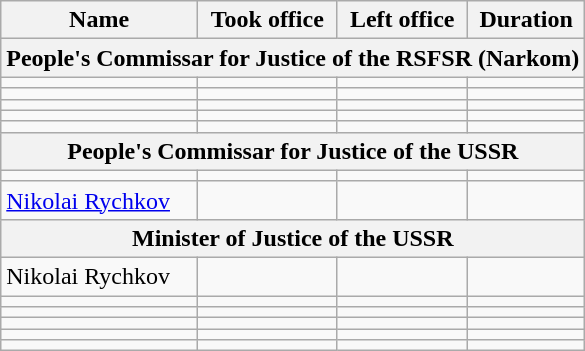<table class="wikitable sortable">
<tr>
<th>Name</th>
<th>Took office</th>
<th>Left office</th>
<th>Duration</th>
</tr>
<tr>
<th colspan=4>People's Commissar for Justice of the RSFSR (Narkom)</th>
</tr>
<tr>
<td></td>
<td></td>
<td></td>
<td></td>
</tr>
<tr>
<td></td>
<td></td>
<td></td>
<td></td>
</tr>
<tr>
<td></td>
<td></td>
<td></td>
<td></td>
</tr>
<tr>
<td></td>
<td></td>
<td></td>
<td></td>
</tr>
<tr>
<td></td>
<td></td>
<td></td>
<td></td>
</tr>
<tr>
<th colspan=4>People's Commissar for Justice of the USSR</th>
</tr>
<tr>
<td></td>
<td></td>
<td></td>
<td></td>
</tr>
<tr>
<td><a href='#'>Nikolai Rychkov</a></td>
<td></td>
<td></td>
<td></td>
</tr>
<tr>
<th colspan=4>Minister of Justice of the USSR</th>
</tr>
<tr>
<td>Nikolai Rychkov</td>
<td></td>
<td></td>
<td></td>
</tr>
<tr>
<td></td>
<td></td>
<td></td>
<td></td>
</tr>
<tr>
<td></td>
<td></td>
<td></td>
<td></td>
</tr>
<tr>
<td></td>
<td></td>
<td></td>
<td></td>
</tr>
<tr>
<td></td>
<td></td>
<td></td>
<td></td>
</tr>
<tr>
<td></td>
<td></td>
<td></td>
<td></td>
</tr>
</table>
